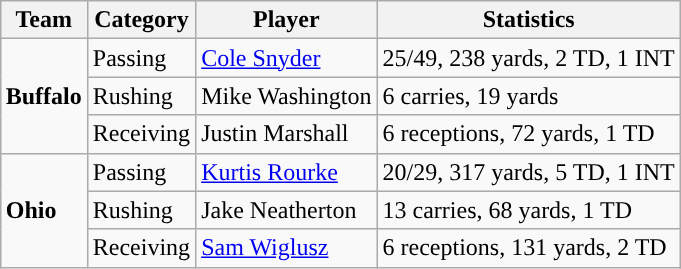<table class="wikitable" style="float: right;">
<tr>
<th>Team</th>
<th>Category</th>
<th>Player</th>
<th>Statistics</th>
</tr>
<tr>
<td rowspan=3><strong>Buffalo</strong></td>
<td>Passing</td>
<td><a href='#'>Cole Snyder</a></td>
<td>25/49, 238 yards, 2 TD, 1 INT</td>
</tr>
<tr>
<td>Rushing</td>
<td>Mike Washington</td>
<td>6 carries, 19 yards</td>
</tr>
<tr>
<td>Receiving</td>
<td>Justin Marshall</td>
<td>6 receptions, 72 yards, 1 TD</td>
</tr>
<tr>
<td rowspan=3><strong>Ohio</strong></td>
<td>Passing</td>
<td><a href='#'>Kurtis Rourke</a></td>
<td>20/29, 317 yards, 5 TD, 1 INT</td>
</tr>
<tr>
<td>Rushing</td>
<td>Jake Neatherton</td>
<td>13 carries, 68 yards, 1 TD</td>
</tr>
<tr>
<td>Receiving</td>
<td><a href='#'>Sam Wiglusz</a></td>
<td>6 receptions, 131 yards, 2 TD</td>
</tr>
</table>
